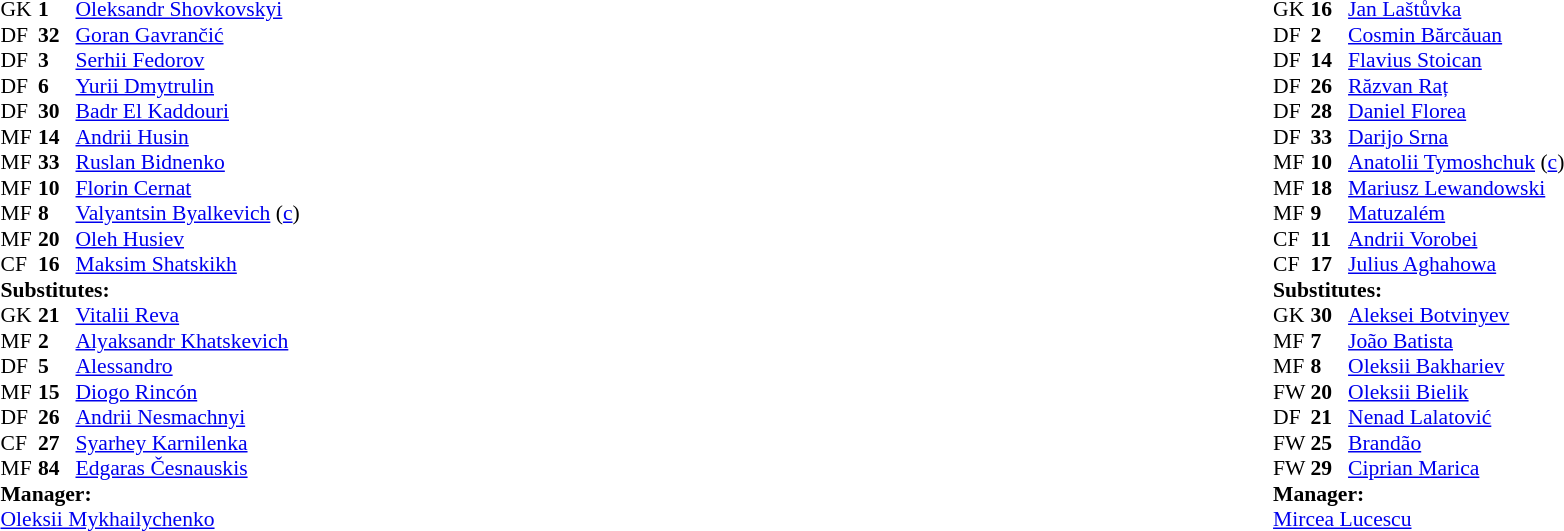<table width="100%">
<tr>
<td valign="top" width="50%"><br><table style="font-size: 90%" cellspacing="0" cellpadding="0">
<tr>
<th width="25"></th>
<th width="25"></th>
</tr>
<tr>
<td>GK</td>
<td><strong>1</strong></td>
<td> <a href='#'>Oleksandr Shovkovskyi</a></td>
</tr>
<tr>
<td>DF</td>
<td><strong>32</strong></td>
<td> <a href='#'>Goran Gavrančić</a></td>
</tr>
<tr>
<td>DF</td>
<td><strong>3</strong></td>
<td> <a href='#'>Serhii Fedorov</a></td>
<td></td>
<td></td>
</tr>
<tr>
<td>DF</td>
<td><strong>6</strong></td>
<td> <a href='#'>Yurii Dmytrulin</a></td>
</tr>
<tr>
<td>DF</td>
<td><strong>30</strong></td>
<td> <a href='#'>Badr El Kaddouri</a></td>
<td></td>
</tr>
<tr>
<td>MF</td>
<td><strong>14</strong></td>
<td> <a href='#'>Andrii Husin</a></td>
<td></td>
<td></td>
</tr>
<tr>
<td>MF</td>
<td><strong>33</strong></td>
<td> <a href='#'>Ruslan Bidnenko</a></td>
</tr>
<tr>
<td>MF</td>
<td><strong>10</strong></td>
<td> <a href='#'>Florin Cernat</a></td>
<td></td>
<td></td>
</tr>
<tr>
<td>MF</td>
<td><strong>8</strong></td>
<td> <a href='#'>Valyantsin Byalkevich</a> (<a href='#'>c</a>)</td>
<td></td>
<td></td>
</tr>
<tr>
<td>MF</td>
<td><strong>20</strong></td>
<td> <a href='#'>Oleh Husiev</a></td>
</tr>
<tr>
<td>CF</td>
<td><strong>16</strong></td>
<td> <a href='#'>Maksim Shatskikh</a></td>
</tr>
<tr>
<td colspan=3><strong>Substitutes:</strong></td>
</tr>
<tr>
<td>GK</td>
<td><strong>21</strong></td>
<td> <a href='#'>Vitalii Reva</a></td>
</tr>
<tr>
<td>MF</td>
<td><strong>2</strong></td>
<td> <a href='#'>Alyaksandr Khatskevich</a></td>
<td></td>
<td></td>
</tr>
<tr>
<td>DF</td>
<td><strong>5</strong></td>
<td> <a href='#'>Alessandro</a></td>
<td></td>
<td></td>
</tr>
<tr>
<td>MF</td>
<td><strong>15</strong></td>
<td> <a href='#'>Diogo Rincón</a></td>
<td></td>
<td></td>
</tr>
<tr>
<td>DF</td>
<td><strong>26</strong></td>
<td> <a href='#'>Andrii Nesmachnyi</a></td>
<td></td>
<td></td>
</tr>
<tr>
<td>CF</td>
<td><strong>27</strong></td>
<td> <a href='#'>Syarhey Karnilenka</a></td>
<td></td>
<td></td>
</tr>
<tr>
<td>MF</td>
<td><strong>84</strong></td>
<td> <a href='#'>Edgaras Česnauskis</a></td>
<td></td>
<td></td>
</tr>
<tr>
<td colspan=3><strong>Manager:</strong></td>
</tr>
<tr>
<td colspan=4> <a href='#'>Oleksii Mykhailychenko</a></td>
</tr>
</table>
</td>
<td valign="top"></td>
<td valign="top" width="50%"><br><table style="font-size:90%; margin:auto" cellspacing="0" cellpadding="0">
<tr>
<th width=25></th>
<th width=25></th>
</tr>
<tr>
<td>GK</td>
<td><strong>16</strong></td>
<td> <a href='#'>Jan Laštůvka</a></td>
</tr>
<tr>
<td>DF</td>
<td><strong>2</strong></td>
<td> <a href='#'>Cosmin Bărcăuan</a></td>
<td></td>
<td></td>
</tr>
<tr>
<td>DF</td>
<td><strong>14</strong></td>
<td> <a href='#'>Flavius Stoican</a></td>
</tr>
<tr>
<td>DF</td>
<td><strong>26</strong></td>
<td> <a href='#'>Răzvan Raț</a></td>
<td></td>
</tr>
<tr>
<td>DF</td>
<td><strong>28</strong></td>
<td> <a href='#'>Daniel Florea</a></td>
<td></td>
<td></td>
</tr>
<tr>
<td>DF</td>
<td><strong>33</strong></td>
<td> <a href='#'>Darijo Srna</a></td>
<td></td>
<td></td>
</tr>
<tr>
<td>MF</td>
<td><strong>10</strong></td>
<td> <a href='#'>Anatolii Tymoshchuk</a> (<a href='#'>c</a>)</td>
<td></td>
</tr>
<tr>
<td>MF</td>
<td><strong>18</strong></td>
<td> <a href='#'>Mariusz Lewandowski</a></td>
</tr>
<tr>
<td>MF</td>
<td><strong>9</strong></td>
<td> <a href='#'>Matuzalém</a></td>
</tr>
<tr>
<td>CF</td>
<td><strong>11</strong></td>
<td> <a href='#'>Andrii Vorobei</a></td>
</tr>
<tr>
<td>CF</td>
<td><strong>17</strong></td>
<td> <a href='#'>Julius Aghahowa</a></td>
<td></td>
<td></td>
</tr>
<tr>
<td colspan=3><strong>Substitutes:</strong></td>
</tr>
<tr>
<td>GK</td>
<td><strong>30</strong></td>
<td> <a href='#'>Aleksei Botvinyev</a></td>
</tr>
<tr>
<td>MF</td>
<td><strong>7</strong></td>
<td> <a href='#'>João Batista</a></td>
<td></td>
<td></td>
</tr>
<tr>
<td>MF</td>
<td><strong>8</strong></td>
<td> <a href='#'>Oleksii Bakhariev</a></td>
<td></td>
<td></td>
</tr>
<tr>
<td>FW</td>
<td><strong>20</strong></td>
<td> <a href='#'>Oleksii Bielik</a></td>
</tr>
<tr>
<td>DF</td>
<td><strong>21</strong></td>
<td> <a href='#'>Nenad Lalatović</a></td>
<td></td>
<td></td>
</tr>
<tr>
<td>FW</td>
<td><strong>25</strong></td>
<td> <a href='#'>Brandão</a></td>
</tr>
<tr>
<td>FW</td>
<td><strong>29</strong></td>
<td> <a href='#'>Ciprian Marica</a></td>
<td></td>
<td></td>
</tr>
<tr>
<td colspan=3><strong>Manager:</strong></td>
</tr>
<tr>
<td colspan=4> <a href='#'>Mircea Lucescu</a></td>
</tr>
</table>
</td>
</tr>
</table>
